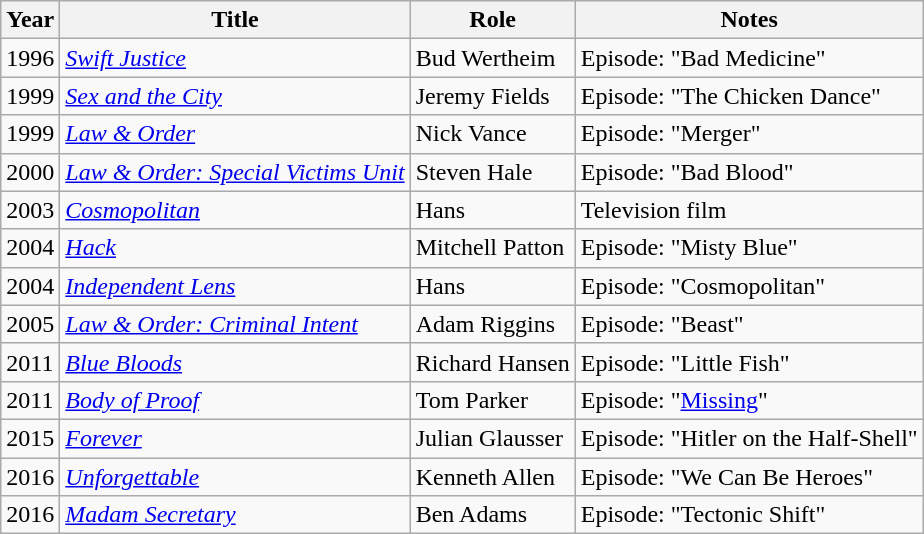<table class="wikitable sortable">
<tr>
<th>Year</th>
<th>Title</th>
<th>Role</th>
<th>Notes</th>
</tr>
<tr>
<td>1996</td>
<td><em><a href='#'>Swift Justice</a></em></td>
<td>Bud Wertheim</td>
<td>Episode: "Bad Medicine"</td>
</tr>
<tr>
<td>1999</td>
<td><em><a href='#'>Sex and the City</a></em></td>
<td>Jeremy Fields</td>
<td>Episode: "The Chicken Dance"</td>
</tr>
<tr>
<td>1999</td>
<td><em><a href='#'>Law & Order</a></em></td>
<td>Nick Vance</td>
<td>Episode: "Merger"</td>
</tr>
<tr>
<td>2000</td>
<td><em><a href='#'>Law & Order: Special Victims Unit</a></em></td>
<td>Steven Hale</td>
<td>Episode: "Bad Blood"</td>
</tr>
<tr>
<td>2003</td>
<td><a href='#'><em>Cosmopolitan</em></a></td>
<td>Hans</td>
<td>Television film</td>
</tr>
<tr>
<td>2004</td>
<td><a href='#'><em>Hack</em></a></td>
<td>Mitchell Patton</td>
<td>Episode: "Misty Blue"</td>
</tr>
<tr>
<td>2004</td>
<td><em><a href='#'>Independent Lens</a></em></td>
<td>Hans</td>
<td>Episode: "Cosmopolitan"</td>
</tr>
<tr>
<td>2005</td>
<td><em><a href='#'>Law & Order: Criminal Intent</a></em></td>
<td>Adam Riggins</td>
<td>Episode: "Beast"</td>
</tr>
<tr>
<td>2011</td>
<td><a href='#'><em>Blue Bloods</em></a></td>
<td>Richard Hansen</td>
<td>Episode: "Little Fish"</td>
</tr>
<tr>
<td>2011</td>
<td><em><a href='#'>Body of Proof</a></em></td>
<td>Tom Parker</td>
<td>Episode: "<a href='#'>Missing</a>"</td>
</tr>
<tr>
<td>2015</td>
<td><a href='#'><em>Forever</em></a></td>
<td>Julian Glausser</td>
<td>Episode: "Hitler on the Half-Shell"</td>
</tr>
<tr>
<td>2016</td>
<td><a href='#'><em>Unforgettable</em></a></td>
<td>Kenneth Allen</td>
<td>Episode: "We Can Be Heroes"</td>
</tr>
<tr>
<td>2016</td>
<td><a href='#'><em>Madam Secretary</em></a></td>
<td>Ben Adams</td>
<td>Episode: "Tectonic Shift"</td>
</tr>
</table>
